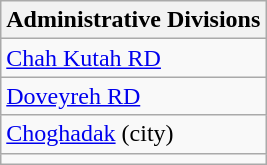<table class="wikitable">
<tr>
<th>Administrative Divisions</th>
</tr>
<tr>
<td><a href='#'>Chah Kutah RD</a></td>
</tr>
<tr>
<td><a href='#'>Doveyreh RD</a></td>
</tr>
<tr>
<td><a href='#'>Choghadak</a> (city)</td>
</tr>
<tr>
<td colspan=1></td>
</tr>
</table>
